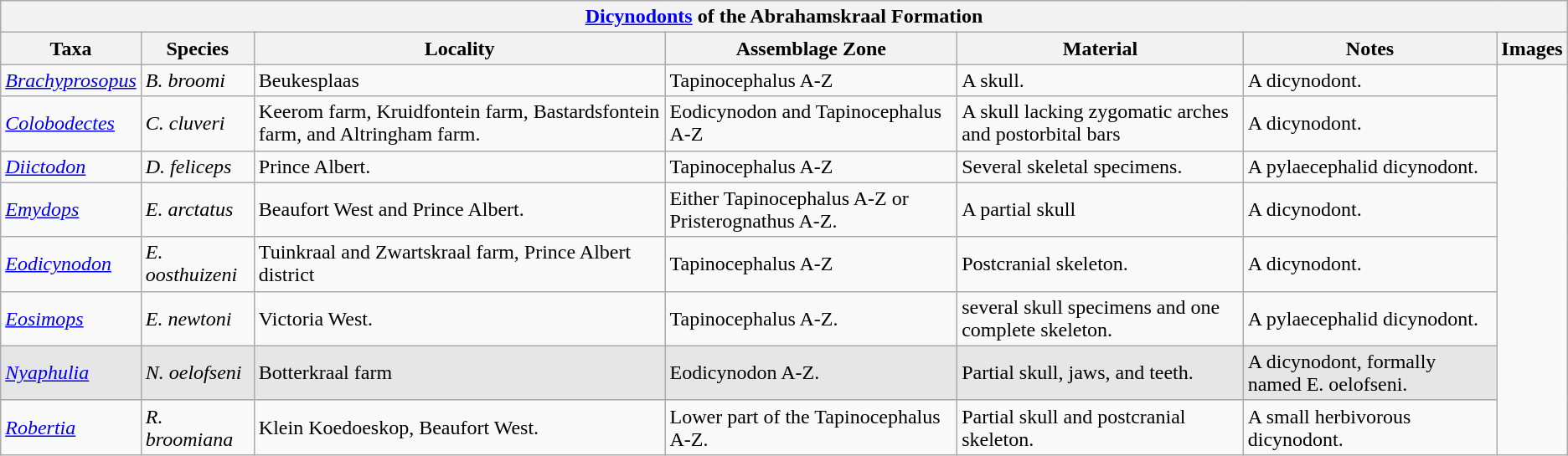<table class="wikitable" align="center">
<tr>
<th colspan="7" align="center"><strong><a href='#'>Dicynodonts</a></strong> of the Abrahamskraal Formation</th>
</tr>
<tr>
<th>Taxa</th>
<th>Species</th>
<th>Locality</th>
<th>Assemblage Zone</th>
<th>Material</th>
<th>Notes</th>
<th>Images</th>
</tr>
<tr>
<td><em><a href='#'>Brachyprosopus</a></em></td>
<td><em>B. broomi</em></td>
<td>Beukesplaas</td>
<td>Tapinocephalus A-Z</td>
<td>A skull.</td>
<td>A dicynodont.</td>
<td rowspan = 100>    </td>
</tr>
<tr>
<td><em><a href='#'>Colobodectes</a></em> </td>
<td><em>C. cluveri</em></td>
<td>Keerom farm, Kruidfontein farm, Bastardsfontein farm, and Altringham farm.</td>
<td>Eodicynodon and Tapinocephalus A-Z</td>
<td>A skull lacking zygomatic arches and postorbital bars</td>
<td>A dicynodont.</td>
</tr>
<tr>
<td><em><a href='#'>Diictodon</a></em></td>
<td><em>D. feliceps</em></td>
<td>Prince Albert.</td>
<td>Tapinocephalus A-Z</td>
<td>Several skeletal specimens.</td>
<td>A pylaecephalid dicynodont.</td>
</tr>
<tr>
<td><em><a href='#'>Emydops</a></em></td>
<td><em>E. arctatus</em></td>
<td>Beaufort West and Prince Albert.</td>
<td>Either Tapinocephalus A-Z or Pristerognathus A-Z.</td>
<td>A partial skull</td>
<td>A dicynodont.</td>
</tr>
<tr>
<td><em><a href='#'>Eodicynodon</a></em></td>
<td><em>E. oosthuizeni</em></td>
<td>Tuinkraal and Zwartskraal farm, Prince Albert district</td>
<td>Tapinocephalus A-Z</td>
<td>Postcranial skeleton.</td>
<td>A dicynodont.</td>
</tr>
<tr>
<td><em><a href='#'>Eosimops</a></em></td>
<td><em>E. newtoni</em></td>
<td>Victoria West.</td>
<td>Tapinocephalus A-Z.</td>
<td>several skull specimens and one complete skeleton.</td>
<td>A pylaecephalid dicynodont.</td>
</tr>
<tr style="background:#E6E6E6;"|>
<td><em><a href='#'>Nyaphulia</a></em></td>
<td><em>N. oelofseni</em></td>
<td>Botterkraal farm</td>
<td>Eodicynodon A-Z.</td>
<td>Partial skull, jaws, and teeth.</td>
<td>A dicynodont, formally named E. oelofseni.</td>
</tr>
<tr>
<td><em><a href='#'>Robertia</a></em></td>
<td><em>R. broomiana</em></td>
<td>Klein Koedoeskop, Beaufort West.</td>
<td>Lower part of the Tapinocephalus A-Z.</td>
<td>Partial skull and postcranial skeleton.</td>
<td>A small herbivorous dicynodont.</td>
</tr>
</table>
